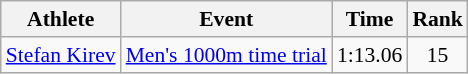<table class=wikitable style="font-size:90%">
<tr>
<th>Athlete</th>
<th>Event</th>
<th>Time</th>
<th>Rank</th>
</tr>
<tr align=center>
<td align=left><a href='#'>Stefan Kirev</a></td>
<td align=left><a href='#'>Men's 1000m time trial</a></td>
<td>1:13.06</td>
<td>15</td>
</tr>
</table>
